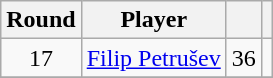<table class="wikitable" style="text-align: center;">
<tr>
<th>Round</th>
<th>Player</th>
<th><a href='#'></a></th>
<th></th>
</tr>
<tr>
<td>17</td>
<td style="text-align:left"> <a href='#'>Filip Petrušev</a></td>
<td>36</td>
<td></td>
</tr>
<tr>
</tr>
</table>
